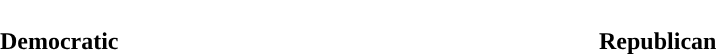<table style="width:50em; text-align:center">
<tr style="color:white">
<td style="background:"><strong>47</strong></td>
<td style="background:"><strong>49</strong></td>
</tr>
<tr>
<td><span><strong>Democratic</strong></span></td>
<td><span><strong>Republican</strong></span></td>
</tr>
</table>
